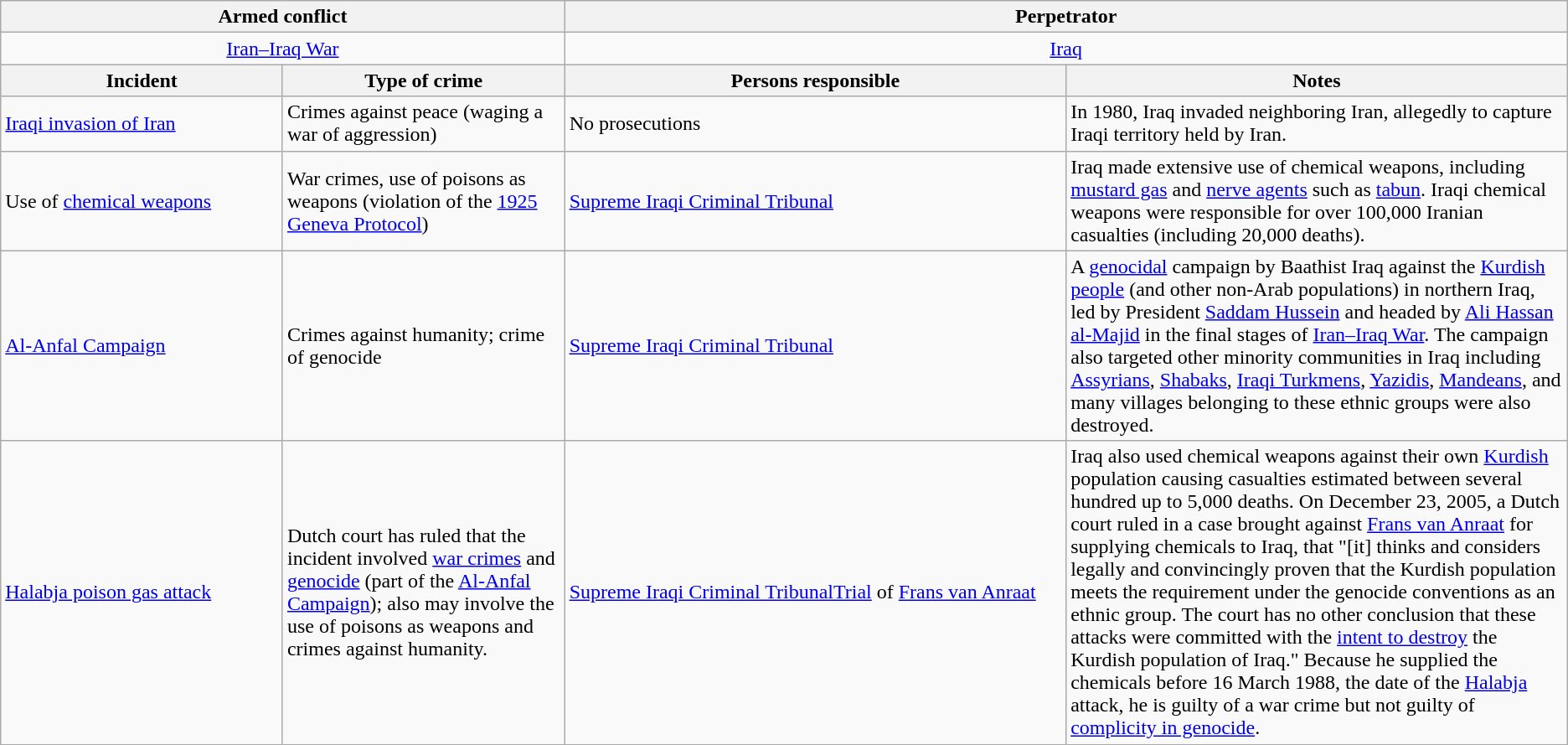<table class="wikitable">
<tr>
<th colspan="2">Armed conflict</th>
<th colspan="2">Perpetrator</th>
</tr>
<tr style="text-align:center;">
<td colspan="2"><a href='#'>Iran–Iraq War</a></td>
<td colspan="2"><a href='#'>Iraq</a></td>
</tr>
<tr>
<th>Incident</th>
<th>Type of crime</th>
<th>Persons responsible</th>
<th>Notes</th>
</tr>
<tr>
<td style="width:18%;"><a href='#'>Iraqi invasion of Iran</a></td>
<td style="width:18%;">Crimes against peace (waging a war of aggression)</td>
<td style="width:32%;">No prosecutions</td>
<td style="width:32%;">In 1980, Iraq invaded neighboring Iran, allegedly to capture Iraqi territory held by Iran.</td>
</tr>
<tr>
<td>Use of <a href='#'>chemical weapons</a></td>
<td>War crimes, use of poisons as weapons (violation of the <a href='#'>1925 Geneva Protocol</a>)</td>
<td><a href='#'>Supreme Iraqi Criminal Tribunal</a></td>
<td>Iraq made extensive use of chemical weapons, including <a href='#'>mustard gas</a> and <a href='#'>nerve agents</a> such as <a href='#'>tabun</a>. Iraqi chemical weapons were responsible for over 100,000 Iranian casualties (including 20,000 deaths).</td>
</tr>
<tr>
<td><a href='#'>Al-Anfal Campaign</a></td>
<td>Crimes against humanity; crime of genocide</td>
<td><a href='#'>Supreme Iraqi Criminal Tribunal</a></td>
<td>A <a href='#'>genocidal</a> campaign by Baathist Iraq against the <a href='#'>Kurdish people</a> (and other non-Arab populations) in northern Iraq, led by President <a href='#'>Saddam Hussein</a> and headed by <a href='#'>Ali Hassan al-Majid</a> in the final stages of <a href='#'>Iran–Iraq War</a>. The campaign also targeted other minority communities in Iraq including <a href='#'>Assyrians</a>, <a href='#'>Shabaks</a>, <a href='#'>Iraqi Turkmens</a>, <a href='#'>Yazidis</a>, <a href='#'>Mandeans</a>, and many villages belonging to these ethnic groups were also destroyed.</td>
</tr>
<tr>
<td><a href='#'>Halabja poison gas attack</a></td>
<td>Dutch court has ruled that the incident involved <a href='#'>war crimes</a> and <a href='#'>genocide</a> (part of the <a href='#'>Al-Anfal Campaign</a>); also may involve the use of poisons as weapons and crimes against humanity.</td>
<td><a href='#'>Supreme Iraqi Criminal TribunalTrial</a> of <a href='#'>Frans van Anraat</a></td>
<td>Iraq also used chemical weapons against their own <a href='#'>Kurdish</a> population causing casualties estimated between several hundred up to 5,000 deaths. On December 23, 2005, a Dutch court ruled in a case brought against <a href='#'>Frans van Anraat</a> for supplying chemicals to Iraq, that "[it] thinks and considers legally and convincingly proven that the Kurdish population meets the requirement under the genocide conventions as an ethnic group. The court has no other conclusion that these attacks were committed with the <a href='#'>intent to destroy</a> the Kurdish population of Iraq." Because he supplied the chemicals before 16 March 1988, the date of the <a href='#'>Halabja</a> attack, he is guilty of a war crime but not guilty of <a href='#'>complicity in genocide</a>.</td>
</tr>
</table>
